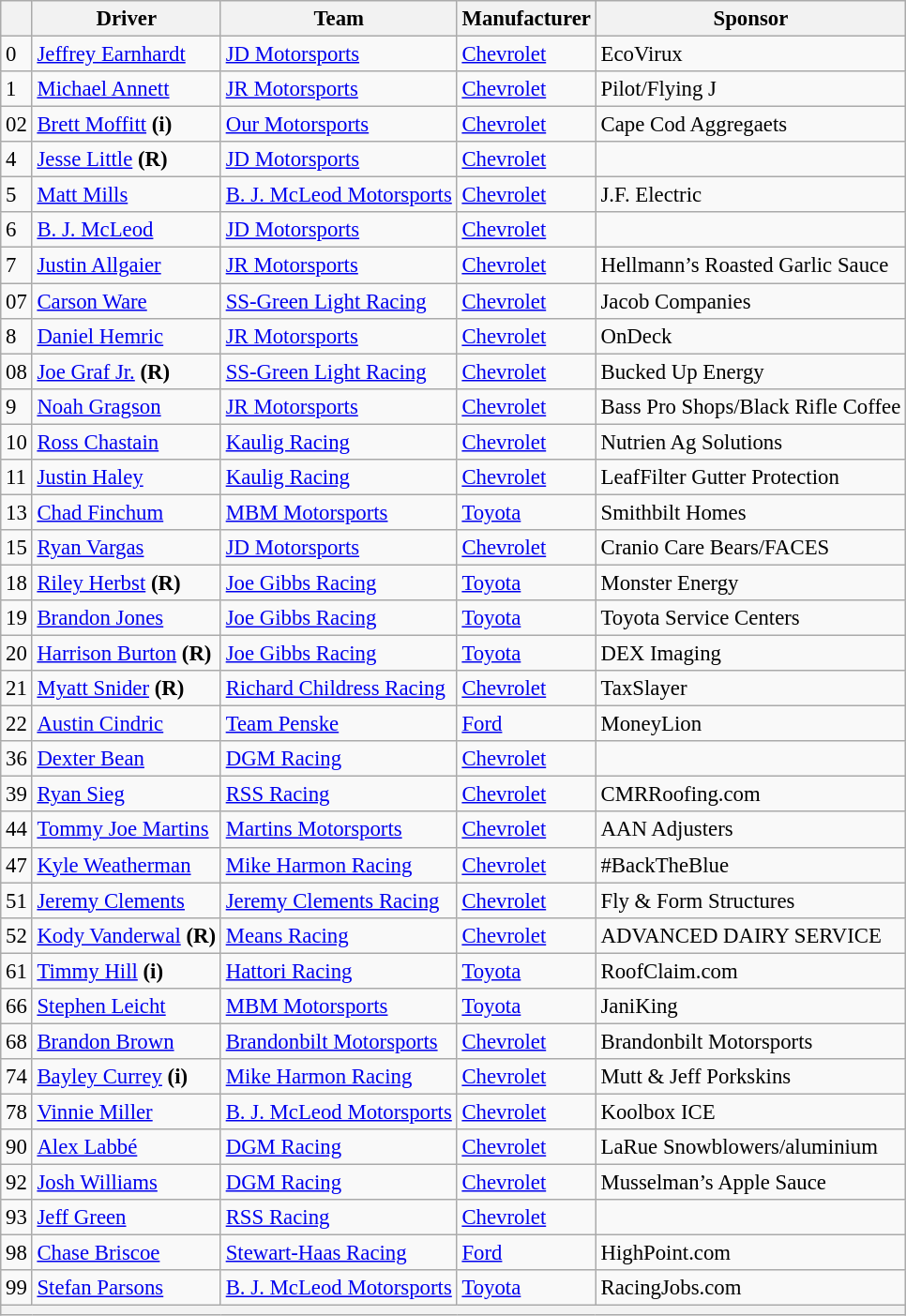<table class="wikitable" style="font-size:95%">
<tr>
<th></th>
<th>Driver</th>
<th>Team</th>
<th>Manufacturer</th>
<th>Sponsor</th>
</tr>
<tr>
<td>0</td>
<td><a href='#'>Jeffrey Earnhardt</a></td>
<td><a href='#'>JD Motorsports</a></td>
<td><a href='#'>Chevrolet</a></td>
<td>EcoVirux</td>
</tr>
<tr>
<td>1</td>
<td><a href='#'>Michael Annett</a></td>
<td><a href='#'>JR Motorsports</a></td>
<td><a href='#'>Chevrolet</a></td>
<td>Pilot/Flying J</td>
</tr>
<tr>
<td>02</td>
<td><a href='#'>Brett Moffitt</a> <strong>(i)</strong></td>
<td><a href='#'>Our Motorsports</a></td>
<td><a href='#'>Chevrolet</a></td>
<td>Cape Cod Aggregaets</td>
</tr>
<tr>
<td>4</td>
<td><a href='#'>Jesse Little</a> <strong>(R)</strong></td>
<td><a href='#'>JD Motorsports</a></td>
<td><a href='#'>Chevrolet</a></td>
<td></td>
</tr>
<tr>
<td>5</td>
<td><a href='#'>Matt Mills</a></td>
<td><a href='#'>B. J. McLeod Motorsports</a></td>
<td><a href='#'>Chevrolet</a></td>
<td>J.F. Electric</td>
</tr>
<tr>
<td>6</td>
<td><a href='#'>B. J. McLeod</a></td>
<td><a href='#'>JD Motorsports</a></td>
<td><a href='#'>Chevrolet</a></td>
<td></td>
</tr>
<tr>
<td>7</td>
<td><a href='#'>Justin Allgaier</a></td>
<td><a href='#'>JR Motorsports</a></td>
<td><a href='#'>Chevrolet</a></td>
<td>Hellmann’s Roasted Garlic Sauce</td>
</tr>
<tr>
<td>07</td>
<td><a href='#'>Carson Ware</a></td>
<td><a href='#'>SS-Green Light Racing</a></td>
<td><a href='#'>Chevrolet</a></td>
<td>Jacob Companies</td>
</tr>
<tr>
<td>8</td>
<td><a href='#'>Daniel Hemric</a></td>
<td><a href='#'>JR Motorsports</a></td>
<td><a href='#'>Chevrolet</a></td>
<td>OnDeck</td>
</tr>
<tr>
<td>08</td>
<td><a href='#'>Joe Graf Jr.</a> <strong>(R)</strong></td>
<td><a href='#'>SS-Green Light Racing</a></td>
<td><a href='#'>Chevrolet</a></td>
<td>Bucked Up Energy</td>
</tr>
<tr>
<td>9</td>
<td><a href='#'>Noah Gragson</a></td>
<td><a href='#'>JR Motorsports</a></td>
<td><a href='#'>Chevrolet</a></td>
<td>Bass Pro Shops/Black Rifle Coffee</td>
</tr>
<tr>
<td>10</td>
<td><a href='#'>Ross Chastain</a></td>
<td><a href='#'>Kaulig Racing</a></td>
<td><a href='#'>Chevrolet</a></td>
<td>Nutrien Ag Solutions</td>
</tr>
<tr>
<td>11</td>
<td><a href='#'>Justin Haley</a></td>
<td><a href='#'>Kaulig Racing</a></td>
<td><a href='#'>Chevrolet</a></td>
<td>LeafFilter Gutter Protection</td>
</tr>
<tr>
<td>13</td>
<td><a href='#'>Chad Finchum</a></td>
<td><a href='#'>MBM Motorsports</a></td>
<td><a href='#'>Toyota</a></td>
<td>Smithbilt Homes</td>
</tr>
<tr>
<td>15</td>
<td><a href='#'>Ryan Vargas</a></td>
<td><a href='#'>JD Motorsports</a></td>
<td><a href='#'>Chevrolet</a></td>
<td>Cranio Care Bears/FACES</td>
</tr>
<tr>
<td>18</td>
<td><a href='#'>Riley Herbst</a> <strong>(R)</strong></td>
<td><a href='#'>Joe Gibbs Racing</a></td>
<td><a href='#'>Toyota</a></td>
<td>Monster Energy</td>
</tr>
<tr>
<td>19</td>
<td><a href='#'>Brandon Jones</a></td>
<td><a href='#'>Joe Gibbs Racing</a></td>
<td><a href='#'>Toyota</a></td>
<td>Toyota Service Centers</td>
</tr>
<tr>
<td>20</td>
<td><a href='#'>Harrison Burton</a> <strong>(R)</strong></td>
<td><a href='#'>Joe Gibbs Racing</a></td>
<td><a href='#'>Toyota</a></td>
<td>DEX Imaging</td>
</tr>
<tr>
<td>21</td>
<td><a href='#'>Myatt Snider</a> <strong>(R)</strong></td>
<td><a href='#'>Richard Childress Racing</a></td>
<td><a href='#'>Chevrolet</a></td>
<td>TaxSlayer</td>
</tr>
<tr>
<td>22</td>
<td><a href='#'>Austin Cindric</a></td>
<td><a href='#'>Team Penske</a></td>
<td><a href='#'>Ford</a></td>
<td>MoneyLion</td>
</tr>
<tr>
<td>36</td>
<td><a href='#'>Dexter Bean</a></td>
<td><a href='#'>DGM Racing</a></td>
<td><a href='#'>Chevrolet</a></td>
<td></td>
</tr>
<tr>
<td>39</td>
<td><a href='#'>Ryan Sieg</a></td>
<td><a href='#'>RSS Racing</a></td>
<td><a href='#'>Chevrolet</a></td>
<td>CMRRoofing.com</td>
</tr>
<tr>
<td>44</td>
<td><a href='#'>Tommy Joe Martins</a></td>
<td><a href='#'>Martins Motorsports</a></td>
<td><a href='#'>Chevrolet</a></td>
<td>AAN Adjusters</td>
</tr>
<tr>
<td>47</td>
<td><a href='#'>Kyle Weatherman</a></td>
<td><a href='#'>Mike Harmon Racing</a></td>
<td><a href='#'>Chevrolet</a></td>
<td>#BackTheBlue</td>
</tr>
<tr>
<td>51</td>
<td><a href='#'>Jeremy Clements</a></td>
<td><a href='#'>Jeremy Clements Racing</a></td>
<td><a href='#'>Chevrolet</a></td>
<td>Fly & Form Structures</td>
</tr>
<tr>
<td>52</td>
<td><a href='#'>Kody Vanderwal</a> <strong>(R)</strong></td>
<td><a href='#'>Means Racing</a></td>
<td><a href='#'>Chevrolet</a></td>
<td>ADVANCED DAIRY SERVICE</td>
</tr>
<tr>
<td>61</td>
<td><a href='#'>Timmy Hill</a> <strong>(i)</strong></td>
<td><a href='#'>Hattori Racing</a></td>
<td><a href='#'>Toyota</a></td>
<td>RoofClaim.com</td>
</tr>
<tr>
<td>66</td>
<td><a href='#'>Stephen Leicht</a></td>
<td><a href='#'>MBM Motorsports</a></td>
<td><a href='#'>Toyota</a></td>
<td>JaniKing</td>
</tr>
<tr>
<td>68</td>
<td><a href='#'>Brandon Brown</a></td>
<td><a href='#'>Brandonbilt Motorsports</a></td>
<td><a href='#'>Chevrolet</a></td>
<td>Brandonbilt Motorsports</td>
</tr>
<tr>
<td>74</td>
<td><a href='#'>Bayley Currey</a> <strong>(i)</strong></td>
<td><a href='#'>Mike Harmon Racing</a></td>
<td><a href='#'>Chevrolet</a></td>
<td>Mutt & Jeff Porkskins</td>
</tr>
<tr>
<td>78</td>
<td><a href='#'>Vinnie Miller</a></td>
<td><a href='#'>B. J. McLeod Motorsports</a></td>
<td><a href='#'>Chevrolet</a></td>
<td>Koolbox ICE</td>
</tr>
<tr>
<td>90</td>
<td><a href='#'>Alex Labbé</a></td>
<td><a href='#'>DGM Racing</a></td>
<td><a href='#'>Chevrolet</a></td>
<td>LaRue Snowblowers/aluminium</td>
</tr>
<tr>
<td>92</td>
<td><a href='#'>Josh Williams</a></td>
<td><a href='#'>DGM Racing</a></td>
<td><a href='#'>Chevrolet</a></td>
<td>Musselman’s Apple Sauce</td>
</tr>
<tr>
<td>93</td>
<td><a href='#'>Jeff Green</a></td>
<td><a href='#'>RSS Racing</a></td>
<td><a href='#'>Chevrolet</a></td>
<td></td>
</tr>
<tr>
<td>98</td>
<td><a href='#'>Chase Briscoe</a></td>
<td><a href='#'>Stewart-Haas Racing</a></td>
<td><a href='#'>Ford</a></td>
<td>HighPoint.com</td>
</tr>
<tr>
<td>99</td>
<td><a href='#'>Stefan Parsons</a></td>
<td><a href='#'>B. J. McLeod Motorsports</a></td>
<td><a href='#'>Toyota</a></td>
<td>RacingJobs.com</td>
</tr>
<tr>
<th colspan="5"></th>
</tr>
</table>
